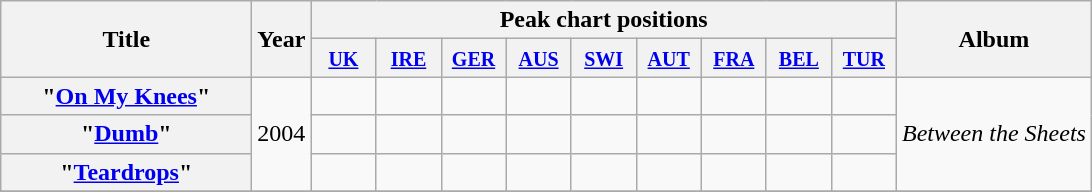<table class="wikitable plainrowheaders" style="text-align:center;">
<tr>
<th scope="col" rowspan="2" style="width:10em;">Title</th>
<th scope="col" rowspan="2">Year</th>
<th scope="col" colspan="9">Peak chart positions</th>
<th scope="col" rowspan="2">Album</th>
</tr>
<tr>
<th style="width:36px;"><small><a href='#'>UK</a></small></th>
<th style="width:36px;"><small><a href='#'>IRE</a></small></th>
<th style="width:36px;"><small><a href='#'>GER</a></small></th>
<th style="width:36px;"><small><a href='#'>AUS</a></small><br></th>
<th style="width:36px;"><small><a href='#'>SWI</a></small></th>
<th style="width:36px;"><small><a href='#'>AUT</a></small></th>
<th style="width:36px;"><small><a href='#'>FRA</a></small></th>
<th style="width:36px;"><small><a href='#'>BEL</a></small></th>
<th style="width:36px;"><small><a href='#'>TUR</a></small></th>
</tr>
<tr>
<th scope="row">"<a href='#'>On My Knees</a>"</th>
<td rowspan="3">2004</td>
<td></td>
<td></td>
<td></td>
<td></td>
<td></td>
<td></td>
<td></td>
<td></td>
<td></td>
<td rowspan="3"><em>Between the Sheets</em></td>
</tr>
<tr>
<th scope="row">"<a href='#'>Dumb</a>"</th>
<td></td>
<td></td>
<td></td>
<td></td>
<td></td>
<td></td>
<td></td>
<td></td>
<td></td>
</tr>
<tr>
<th scope="row">"<a href='#'>Teardrops</a>"</th>
<td></td>
<td></td>
<td></td>
<td></td>
<td></td>
<td></td>
<td></td>
<td></td>
<td></td>
</tr>
<tr>
</tr>
</table>
